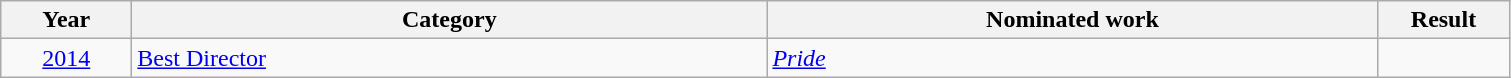<table class=wikitable>
<tr>
<th scope="col" style="width:5em;">Year</th>
<th scope="col" style="width:26em;">Category</th>
<th scope="col" style="width:25em;">Nominated work</th>
<th scope="col" style="width:5em;">Result</th>
</tr>
<tr>
<td style="text-align:center;"><a href='#'>2014</a></td>
<td><a href='#'>Best Director</a></td>
<td><em><a href='#'>Pride</a></em></td>
<td></td>
</tr>
</table>
